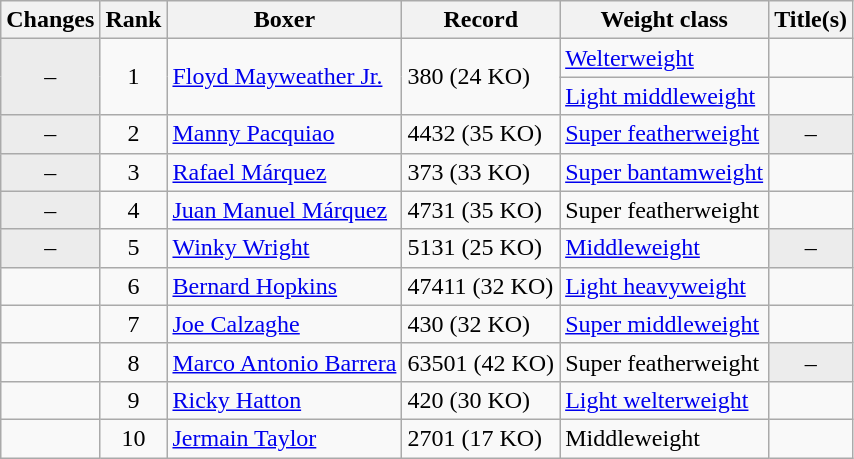<table class="wikitable ">
<tr>
<th>Changes</th>
<th>Rank</th>
<th>Boxer</th>
<th>Record</th>
<th>Weight class</th>
<th>Title(s)</th>
</tr>
<tr>
<td rowspan=2 align=center bgcolor=#ECECEC>–</td>
<td rowspan=2 align=center>1</td>
<td rowspan=2><a href='#'>Floyd Mayweather Jr.</a></td>
<td rowspan=2>380 (24 KO)</td>
<td><a href='#'>Welterweight</a></td>
<td></td>
</tr>
<tr>
<td><a href='#'>Light middleweight</a></td>
<td></td>
</tr>
<tr>
<td align=center bgcolor=#ECECEC>–</td>
<td align=center>2</td>
<td><a href='#'>Manny Pacquiao</a></td>
<td>4432 (35 KO)</td>
<td><a href='#'>Super featherweight</a></td>
<td align=center bgcolor=#ECECEC data-sort-value="Z">–</td>
</tr>
<tr>
<td align=center bgcolor=#ECECEC>–</td>
<td align=center>3</td>
<td><a href='#'>Rafael Márquez</a></td>
<td>373 (33 KO)</td>
<td><a href='#'>Super bantamweight</a></td>
<td></td>
</tr>
<tr>
<td align=center bgcolor=#ECECEC>–</td>
<td align=center>4</td>
<td><a href='#'>Juan Manuel Márquez</a></td>
<td>4731 (35 KO)</td>
<td>Super featherweight</td>
<td></td>
</tr>
<tr>
<td align=center bgcolor=#ECECEC>–</td>
<td align=center>5</td>
<td><a href='#'>Winky Wright</a></td>
<td>5131 (25 KO)</td>
<td><a href='#'>Middleweight</a></td>
<td align=center bgcolor=#ECECEC data-sort-value="Z">–</td>
</tr>
<tr>
<td align=center></td>
<td align=center>6</td>
<td><a href='#'>Bernard Hopkins</a></td>
<td>47411 (32 KO)</td>
<td><a href='#'>Light heavyweight</a></td>
<td></td>
</tr>
<tr>
<td align=center></td>
<td align=center>7</td>
<td><a href='#'>Joe Calzaghe</a></td>
<td>430 (32 KO)</td>
<td><a href='#'>Super middleweight</a></td>
<td></td>
</tr>
<tr>
<td align=center></td>
<td align=center>8</td>
<td><a href='#'>Marco Antonio Barrera</a></td>
<td>63501 (42 KO)</td>
<td>Super featherweight</td>
<td align=center bgcolor=#ECECEC data-sort-value="Z">–</td>
</tr>
<tr>
<td align=center></td>
<td align=center>9</td>
<td><a href='#'>Ricky Hatton</a></td>
<td>420 (30 KO)</td>
<td><a href='#'>Light welterweight</a></td>
<td></td>
</tr>
<tr>
<td align=center></td>
<td align=center>10</td>
<td><a href='#'>Jermain Taylor</a></td>
<td>2701 (17 KO)</td>
<td>Middleweight</td>
<td></td>
</tr>
</table>
